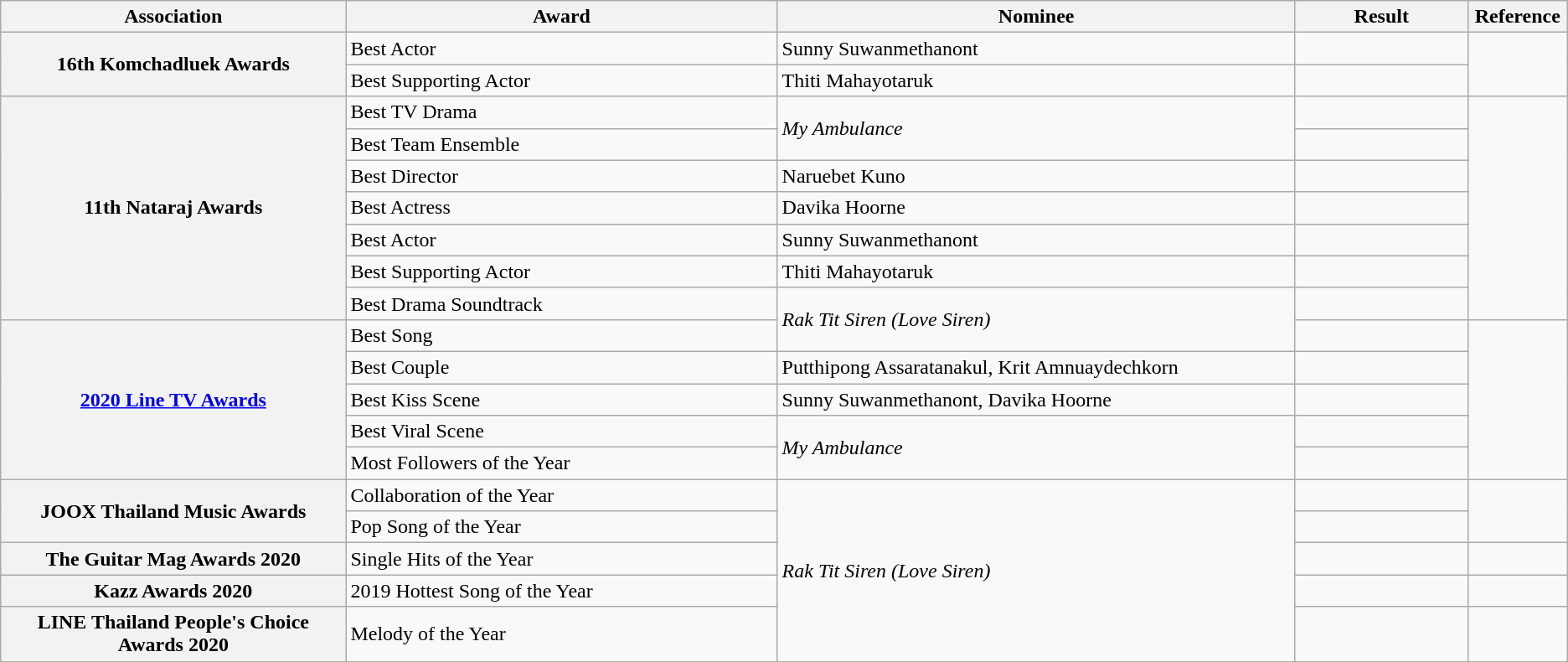<table class="wikitable sortable">
<tr>
<th width="20%">Association</th>
<th width="25%">Award</th>
<th width="30%">Nominee</th>
<th width="10%">Result</th>
<th width="3%">Reference</th>
</tr>
<tr>
<th scope="row" rowspan = "2">16th Komchadluek Awards</th>
<td>Best Actor</td>
<td>Sunny Suwanmethanont</td>
<td></td>
<td rowspan = "2" style="text-align:center;"></td>
</tr>
<tr>
<td>Best Supporting Actor</td>
<td>Thiti Mahayotaruk</td>
<td></td>
</tr>
<tr>
<th scope="row" rowspan = "7">11th Nataraj Awards</th>
<td>Best TV Drama</td>
<td rowspan = "2"><em>My Ambulance</em></td>
<td></td>
<td rowspan = "7" style="text-align:center;"></td>
</tr>
<tr>
<td>Best Team Ensemble</td>
<td></td>
</tr>
<tr>
<td>Best Director</td>
<td>Naruebet Kuno</td>
<td></td>
</tr>
<tr>
<td>Best Actress</td>
<td>Davika Hoorne</td>
<td></td>
</tr>
<tr>
<td>Best Actor</td>
<td>Sunny Suwanmethanont</td>
<td></td>
</tr>
<tr>
<td>Best Supporting Actor</td>
<td>Thiti Mahayotaruk</td>
<td></td>
</tr>
<tr>
<td>Best Drama Soundtrack</td>
<td rowspan = "2"><em>Rak Tit Siren (Love Siren)</em></td>
<td></td>
</tr>
<tr>
<th scope="row" rowspan = "5"><strong><a href='#'>2020 Line TV Awards</a></strong></th>
<td>Best Song</td>
<td></td>
<td rowspan = "5" style="text-align:center;"></td>
</tr>
<tr>
<td>Best Couple</td>
<td>Putthipong Assaratanakul, Krit Amnuaydechkorn</td>
<td></td>
</tr>
<tr>
<td>Best Kiss Scene</td>
<td>Sunny Suwanmethanont, Davika Hoorne</td>
<td></td>
</tr>
<tr>
<td>Best Viral Scene</td>
<td rowspan = "2"><em>My Ambulance</em></td>
<td></td>
</tr>
<tr>
<td>Most Followers of the Year</td>
<td></td>
</tr>
<tr>
<th scope="row" rowspan = "2"><strong>JOOX Thailand Music Awards</strong></th>
<td>Collaboration of the Year</td>
<td rowspan = "5"><em>Rak Tit Siren (Love Siren)</em></td>
<td></td>
<td rowspan = "2" style="text-align:center;"></td>
</tr>
<tr>
<td>Pop Song of the Year</td>
<td></td>
</tr>
<tr>
<th scope="row"><strong>The Guitar Mag Awards 2020</strong></th>
<td>Single Hits of the Year</td>
<td></td>
<td style="text-align:center;"></td>
</tr>
<tr>
<th scope="row"><strong>Kazz Awards 2020</strong></th>
<td>2019 Hottest Song of the Year</td>
<td></td>
<td style="text-align:center;"></td>
</tr>
<tr>
<th scope="row"><strong>LINE Thailand People's Choice Awards 2020</strong></th>
<td>Melody of the Year</td>
<td></td>
<td style="text-align:center;"></td>
</tr>
<tr>
</tr>
</table>
